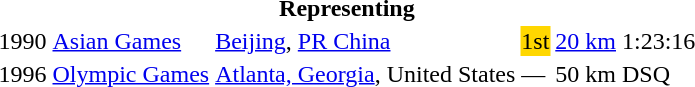<table>
<tr>
<th colspan="6">Representing </th>
</tr>
<tr>
<td>1990</td>
<td><a href='#'>Asian Games</a></td>
<td><a href='#'>Beijing</a>, <a href='#'>PR China</a></td>
<td bgcolor="gold">1st</td>
<td><a href='#'>20 km</a></td>
<td>1:23:16</td>
</tr>
<tr>
<td>1996</td>
<td><a href='#'>Olympic Games</a></td>
<td><a href='#'>Atlanta, Georgia</a>, United States</td>
<td>—</td>
<td>50 km</td>
<td>DSQ</td>
</tr>
</table>
